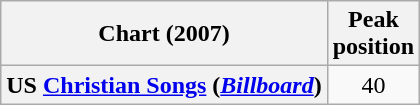<table class="wikitable sortable plainrowheaders" style="text-align:center">
<tr>
<th scope="col">Chart (2007)</th>
<th scope="col">Peak<br>position</th>
</tr>
<tr>
<th scope="row">US <a href='#'>Christian Songs</a> (<em><a href='#'>Billboard</a></em>)</th>
<td>40</td>
</tr>
</table>
